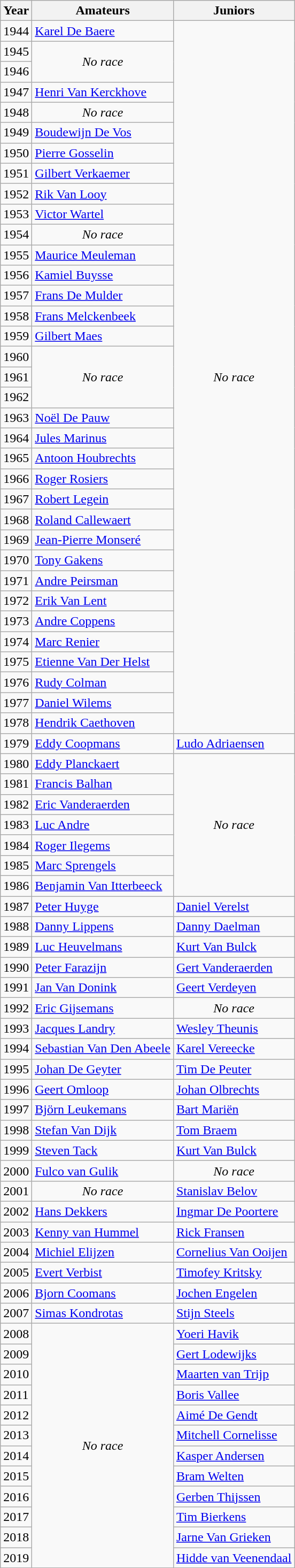<table class="wikitable">
<tr>
<th>Year</th>
<th>Amateurs</th>
<th>Juniors</th>
</tr>
<tr>
<td>1944</td>
<td> <a href='#'>Karel De Baere</a></td>
<td rowspan="35" align="center"><em>No race</em></td>
</tr>
<tr>
<td>1945</td>
<td rowspan="2" align="center"><em>No race</em></td>
</tr>
<tr>
<td>1946</td>
</tr>
<tr>
<td>1947</td>
<td> <a href='#'>Henri Van Kerckhove</a></td>
</tr>
<tr>
<td>1948</td>
<td rowspan="1" align="center"><em>No race</em></td>
</tr>
<tr>
<td>1949</td>
<td> <a href='#'>Boudewijn De Vos</a></td>
</tr>
<tr>
<td>1950</td>
<td> <a href='#'>Pierre Gosselin</a></td>
</tr>
<tr>
<td>1951</td>
<td> <a href='#'>Gilbert Verkaemer</a></td>
</tr>
<tr>
<td>1952</td>
<td> <a href='#'>Rik Van Looy</a></td>
</tr>
<tr>
<td>1953</td>
<td> <a href='#'>Victor Wartel</a></td>
</tr>
<tr>
<td>1954</td>
<td rowspan="1" align="center"><em>No race</em></td>
</tr>
<tr>
<td>1955</td>
<td> <a href='#'>Maurice Meuleman</a></td>
</tr>
<tr>
<td>1956</td>
<td> <a href='#'>Kamiel Buysse</a></td>
</tr>
<tr>
<td>1957</td>
<td> <a href='#'>Frans De Mulder</a></td>
</tr>
<tr>
<td>1958</td>
<td> <a href='#'>Frans Melckenbeek</a></td>
</tr>
<tr>
<td>1959</td>
<td> <a href='#'>Gilbert Maes</a></td>
</tr>
<tr>
<td>1960</td>
<td rowspan="3" align="center"><em>No race</em></td>
</tr>
<tr>
<td>1961</td>
</tr>
<tr>
<td>1962</td>
</tr>
<tr>
<td>1963</td>
<td> <a href='#'>Noël De Pauw</a></td>
</tr>
<tr>
<td>1964</td>
<td> <a href='#'>Jules Marinus</a></td>
</tr>
<tr>
<td>1965</td>
<td> <a href='#'>Antoon Houbrechts</a></td>
</tr>
<tr>
<td>1966</td>
<td> <a href='#'>Roger Rosiers</a></td>
</tr>
<tr>
<td>1967</td>
<td> <a href='#'>Robert Legein</a></td>
</tr>
<tr>
<td>1968</td>
<td> <a href='#'>Roland Callewaert</a></td>
</tr>
<tr>
<td>1969</td>
<td> <a href='#'>Jean-Pierre Monseré</a></td>
</tr>
<tr>
<td>1970</td>
<td> <a href='#'>Tony Gakens</a></td>
</tr>
<tr>
<td>1971</td>
<td> <a href='#'>Andre Peirsman</a></td>
</tr>
<tr>
<td>1972</td>
<td> <a href='#'>Erik Van Lent</a></td>
</tr>
<tr>
<td>1973</td>
<td> <a href='#'>Andre Coppens</a></td>
</tr>
<tr>
<td>1974</td>
<td> <a href='#'>Marc Renier</a></td>
</tr>
<tr>
<td>1975</td>
<td> <a href='#'>Etienne Van Der Helst</a></td>
</tr>
<tr>
<td>1976</td>
<td> <a href='#'>Rudy Colman</a></td>
</tr>
<tr>
<td>1977</td>
<td> <a href='#'>Daniel Wilems</a></td>
</tr>
<tr>
<td>1978</td>
<td> <a href='#'>Hendrik Caethoven</a></td>
</tr>
<tr>
<td>1979</td>
<td> <a href='#'>Eddy Coopmans</a></td>
<td> <a href='#'>Ludo Adriaensen</a></td>
</tr>
<tr>
<td>1980</td>
<td> <a href='#'>Eddy Planckaert</a></td>
<td rowspan="7" align="center"><em>No race</em></td>
</tr>
<tr>
<td>1981</td>
<td> <a href='#'>Francis Balhan</a></td>
</tr>
<tr>
<td>1982</td>
<td> <a href='#'>Eric Vanderaerden</a></td>
</tr>
<tr>
<td>1983</td>
<td> <a href='#'>Luc Andre</a></td>
</tr>
<tr>
<td>1984</td>
<td> <a href='#'>Roger Ilegems</a></td>
</tr>
<tr>
<td>1985</td>
<td> <a href='#'>Marc Sprengels</a></td>
</tr>
<tr>
<td>1986</td>
<td> <a href='#'>Benjamin Van Itterbeeck</a></td>
</tr>
<tr>
<td>1987</td>
<td> <a href='#'>Peter Huyge</a></td>
<td> <a href='#'>Daniel Verelst</a></td>
</tr>
<tr>
<td>1988</td>
<td> <a href='#'>Danny Lippens</a></td>
<td> <a href='#'>Danny Daelman</a></td>
</tr>
<tr>
<td>1989</td>
<td> <a href='#'>Luc Heuvelmans</a></td>
<td> <a href='#'>Kurt Van Bulck</a></td>
</tr>
<tr>
<td>1990</td>
<td> <a href='#'>Peter Farazijn</a></td>
<td> <a href='#'>Gert Vanderaerden</a></td>
</tr>
<tr>
<td>1991</td>
<td> <a href='#'>Jan Van Donink</a></td>
<td> <a href='#'>Geert Verdeyen</a></td>
</tr>
<tr>
<td>1992</td>
<td> <a href='#'>Eric Gijsemans</a></td>
<td rowspan="1" align="center"><em>No race</em></td>
</tr>
<tr>
<td>1993</td>
<td> <a href='#'>Jacques Landry</a></td>
<td> <a href='#'>Wesley Theunis</a></td>
</tr>
<tr>
<td>1994</td>
<td> <a href='#'>Sebastian Van Den Abeele</a></td>
<td> <a href='#'>Karel Vereecke</a></td>
</tr>
<tr>
<td>1995</td>
<td> <a href='#'>Johan De Geyter</a></td>
<td> <a href='#'>Tim De Peuter</a></td>
</tr>
<tr>
<td>1996</td>
<td> <a href='#'>Geert Omloop</a></td>
<td> <a href='#'>Johan Olbrechts</a></td>
</tr>
<tr>
<td>1997</td>
<td> <a href='#'>Björn Leukemans</a></td>
<td> <a href='#'>Bart Mariën</a></td>
</tr>
<tr>
<td>1998</td>
<td> <a href='#'>Stefan Van Dijk</a></td>
<td> <a href='#'>Tom Braem</a></td>
</tr>
<tr>
<td>1999</td>
<td> <a href='#'>Steven Tack</a></td>
<td> <a href='#'>Kurt Van Bulck</a></td>
</tr>
<tr>
<td>2000</td>
<td> <a href='#'>Fulco van Gulik</a></td>
<td rowspan="1" align="center"><em>No race</em></td>
</tr>
<tr>
<td>2001</td>
<td rowspan="1" align="center"><em>No race</em></td>
<td> <a href='#'>Stanislav Belov</a></td>
</tr>
<tr>
<td>2002</td>
<td> <a href='#'>Hans Dekkers</a></td>
<td> <a href='#'>Ingmar De Poortere</a></td>
</tr>
<tr>
<td>2003</td>
<td> <a href='#'>Kenny van Hummel</a></td>
<td> <a href='#'>Rick Fransen</a></td>
</tr>
<tr>
<td>2004</td>
<td> <a href='#'>Michiel Elijzen</a></td>
<td> <a href='#'>Cornelius Van Ooijen</a></td>
</tr>
<tr>
<td>2005</td>
<td> <a href='#'>Evert Verbist</a></td>
<td> <a href='#'>Timofey Kritsky</a></td>
</tr>
<tr>
<td>2006</td>
<td> <a href='#'>Bjorn Coomans</a></td>
<td> <a href='#'>Jochen Engelen</a></td>
</tr>
<tr>
<td>2007</td>
<td> <a href='#'>Simas Kondrotas</a></td>
<td> <a href='#'>Stijn Steels</a></td>
</tr>
<tr>
<td>2008</td>
<td rowspan="12" align="center"><em>No race</em></td>
<td> <a href='#'>Yoeri Havik</a></td>
</tr>
<tr>
<td>2009</td>
<td> <a href='#'>Gert Lodewijks</a></td>
</tr>
<tr>
<td>2010</td>
<td> <a href='#'>Maarten van Trijp</a></td>
</tr>
<tr>
<td>2011</td>
<td> <a href='#'>Boris Vallee</a></td>
</tr>
<tr>
<td>2012</td>
<td> <a href='#'>Aimé De Gendt</a></td>
</tr>
<tr>
<td>2013</td>
<td> <a href='#'>Mitchell Cornelisse</a></td>
</tr>
<tr>
<td>2014</td>
<td> <a href='#'>Kasper Andersen</a></td>
</tr>
<tr>
<td>2015</td>
<td> <a href='#'>Bram Welten</a></td>
</tr>
<tr>
<td>2016</td>
<td> <a href='#'>Gerben Thijssen</a></td>
</tr>
<tr>
<td>2017</td>
<td> <a href='#'>Tim Bierkens</a></td>
</tr>
<tr>
<td>2018</td>
<td> <a href='#'>Jarne Van Grieken</a></td>
</tr>
<tr>
<td>2019</td>
<td> <a href='#'>Hidde van Veenendaal</a></td>
</tr>
</table>
